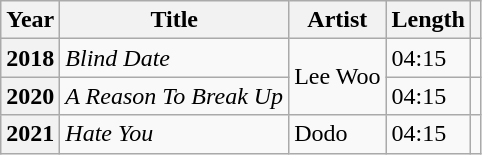<table class="wikitable sortable plainrowheaders">
<tr>
<th>Year</th>
<th>Title</th>
<th>Artist</th>
<th>Length</th>
<th scope="col" class="unsortable"></th>
</tr>
<tr>
<th scope="row">2018</th>
<td><em>Blind Date</em></td>
<td rowspan=2>Lee Woo</td>
<td>04:15</td>
<td></td>
</tr>
<tr>
<th scope="row">2020</th>
<td><em>A Reason To Break Up</em></td>
<td>04:15</td>
<td></td>
</tr>
<tr>
<th scope="row">2021</th>
<td><em>Hate You</em></td>
<td>Dodo</td>
<td>04:15</td>
<td></td>
</tr>
</table>
